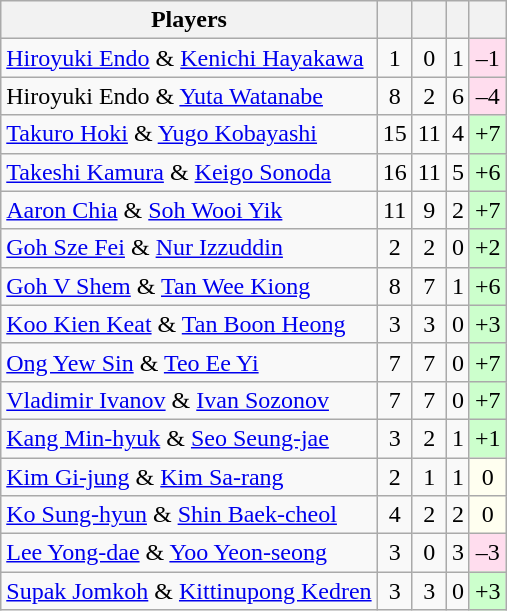<table class="sortable wikitable" style="text-align:center">
<tr>
<th>Players</th>
<th></th>
<th></th>
<th></th>
<th></th>
</tr>
<tr>
<td align="left"> <a href='#'>Hiroyuki Endo</a> & <a href='#'>Kenichi Hayakawa</a></td>
<td>1</td>
<td>0</td>
<td>1</td>
<td bgcolor="#ffddee">–1</td>
</tr>
<tr>
<td align="left"> Hiroyuki Endo & <a href='#'>Yuta Watanabe</a></td>
<td>8</td>
<td>2</td>
<td>6</td>
<td bgcolor="#ffddee">–4</td>
</tr>
<tr>
<td align="left"> <a href='#'>Takuro Hoki</a> & <a href='#'>Yugo Kobayashi</a></td>
<td>15</td>
<td>11</td>
<td>4</td>
<td bgcolor="#ccffcc">+7</td>
</tr>
<tr>
<td align="left"> <a href='#'>Takeshi Kamura</a> & <a href='#'>Keigo Sonoda</a></td>
<td>16</td>
<td>11</td>
<td>5</td>
<td bgcolor="#ccffcc">+6</td>
</tr>
<tr>
<td align="left"> <a href='#'>Aaron Chia</a> & <a href='#'>Soh Wooi Yik</a></td>
<td>11</td>
<td>9</td>
<td>2</td>
<td bgcolor="#ccffcc">+7</td>
</tr>
<tr>
<td align="left"> <a href='#'>Goh Sze Fei</a> & <a href='#'>Nur Izzuddin</a></td>
<td>2</td>
<td>2</td>
<td>0</td>
<td bgcolor="#ccffcc">+2</td>
</tr>
<tr>
<td align="left"> <a href='#'>Goh V Shem</a> & <a href='#'>Tan Wee Kiong</a></td>
<td>8</td>
<td>7</td>
<td>1</td>
<td bgcolor="#ccffcc">+6</td>
</tr>
<tr>
<td align="left"> <a href='#'>Koo Kien Keat</a> & <a href='#'>Tan Boon Heong</a></td>
<td>3</td>
<td>3</td>
<td>0</td>
<td bgcolor="#ccffcc">+3</td>
</tr>
<tr>
<td align="left"> <a href='#'>Ong Yew Sin</a> & <a href='#'>Teo Ee Yi</a></td>
<td>7</td>
<td>7</td>
<td>0</td>
<td bgcolor="#ccffcc">+7</td>
</tr>
<tr>
<td align="left"> <a href='#'>Vladimir Ivanov</a> & <a href='#'>Ivan Sozonov</a></td>
<td>7</td>
<td>7</td>
<td>0</td>
<td bgcolor="#ccffcc">+7</td>
</tr>
<tr>
<td align="left"> <a href='#'>Kang Min-hyuk</a> & <a href='#'>Seo Seung-jae</a></td>
<td>3</td>
<td>2</td>
<td>1</td>
<td bgcolor="#ccffcc">+1</td>
</tr>
<tr>
<td align="left"> <a href='#'>Kim Gi-jung</a> & <a href='#'>Kim Sa-rang</a></td>
<td>2</td>
<td>1</td>
<td>1</td>
<td bgcolor="#fffff0">0</td>
</tr>
<tr>
<td align="left"> <a href='#'>Ko Sung-hyun</a> & <a href='#'>Shin Baek-cheol</a></td>
<td>4</td>
<td>2</td>
<td>2</td>
<td bgcolor="#fffff0">0</td>
</tr>
<tr>
<td align="left"> <a href='#'>Lee Yong-dae</a> & <a href='#'>Yoo Yeon-seong</a></td>
<td>3</td>
<td>0</td>
<td>3</td>
<td bgcolor="#ffddee">–3</td>
</tr>
<tr>
<td align="left"> <a href='#'>Supak Jomkoh</a> & <a href='#'>Kittinupong Kedren</a></td>
<td>3</td>
<td>3</td>
<td>0</td>
<td bgcolor="#ccffcc">+3</td>
</tr>
</table>
